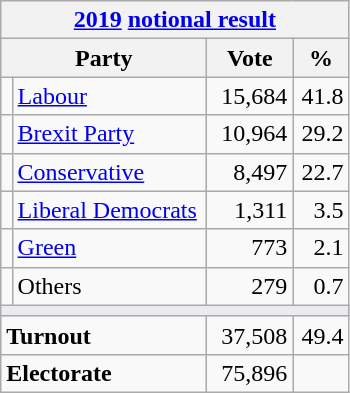<table class="wikitable">
<tr>
<th colspan="4"><a href='#'>2019</a> <a href='#'>notional result</a></th>
</tr>
<tr>
<th bgcolor="#DDDDFF" width="130px" colspan="2">Party</th>
<th bgcolor="#DDDDFF" width="50px">Vote</th>
<th bgcolor="#DDDDFF" width="30px">%</th>
</tr>
<tr>
<td></td>
<td><a href='#'>Labour</a></td>
<td align=right>15,684</td>
<td align=right>41.8</td>
</tr>
<tr>
<td></td>
<td><a href='#'>Brexit Party</a></td>
<td align=right>10,964</td>
<td align=right>29.2</td>
</tr>
<tr>
<td></td>
<td><a href='#'>Conservative</a></td>
<td align=right>8,497</td>
<td align=right>22.7</td>
</tr>
<tr>
<td></td>
<td><a href='#'>Liberal Democrats</a></td>
<td align=right>1,311</td>
<td align=right>3.5</td>
</tr>
<tr>
<td></td>
<td><a href='#'>Green</a></td>
<td align=right>773</td>
<td align=right>2.1</td>
</tr>
<tr>
<td></td>
<td>Others</td>
<td align=right>279</td>
<td align=right>0.7</td>
</tr>
<tr>
<td colspan="4" bgcolor="#EAECF0"></td>
</tr>
<tr>
<td colspan="2"><strong>Turnout</strong></td>
<td align=right>37,508</td>
<td align=right>49.4</td>
</tr>
<tr>
<td colspan="2"><strong>Electorate</strong></td>
<td align=right>75,896</td>
</tr>
</table>
